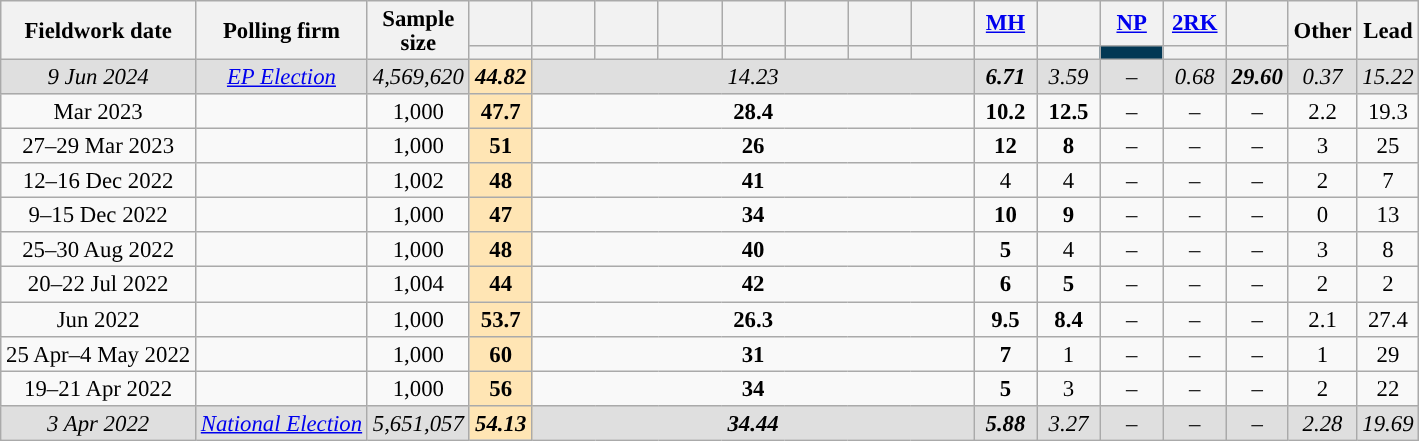<table class="wikitable sortable" style="text-align:center;font-size:95%;line-height:16px;">
<tr>
<th rowspan="2">Fieldwork date</th>
<th rowspan="2">Polling firm</th>
<th rowspan="2">Sample<br>size</th>
<th style="width:35px;"></th>
<th style="width:35px;"></th>
<th style="width:35px;"></th>
<th style="width:35px;"></th>
<th style="width:35px;"></th>
<th style="width:35px;"></th>
<th style="width:35px;"></th>
<th style="width:35px;"></th>
<th style="width:35px;"><a href='#'>MH</a></th>
<th style="width:35px;"></th>
<th style="width:35px;"><a href='#'>NP</a></th>
<th style="width:35px;"><a href='#'>2RK</a></th>
<th></th>
<th rowspan="2">Other</th>
<th rowspan="2">Lead</th>
</tr>
<tr>
<th style="background:"></th>
<th style="background:"></th>
<th style="background:"></th>
<th style="background:"></th>
<th style="background:"></th>
<th style="background:"></th>
<th style="background:"></th>
<th style="background:"></th>
<th style="background:"></th>
<th style="background:"></th>
<th style="background:#023854;"></th>
<th style="background:"></th>
<th style="background:"></th>
</tr>
<tr style="background:#DFDFDF;">
<td data-sort-value="2024-06-09"><em>9 Jun 2024</em></td>
<td><em><a href='#'>EP Election</a></em></td>
<td><em>4,569,620</em></td>
<td style="background:#FFE5B4"><strong><em>44.82</em></strong></td>
<td colspan="7"><em>14.23</em></td>
<td><strong><em>6.71</em></strong></td>
<td><em>3.59</em></td>
<td>–</td>
<td><em>0.68</em></td>
<td><strong><em>29.60</em></strong></td>
<td><em>0.37</em></td>
<td style="background:"><em>15.22</em></td>
</tr>
<tr>
<td data-sort-value="2023-03-31">Mar 2023</td>
<td></td>
<td>1,000</td>
<td style="background:#FFE5B4"><strong>47.7</strong></td>
<td colspan="7"><strong>28.4</strong></td>
<td><strong>10.2</strong></td>
<td><strong>12.5</strong></td>
<td>–</td>
<td>–</td>
<td>–</td>
<td>2.2</td>
<td style="background:">19.3</td>
</tr>
<tr>
<td data-sort-value="2023-03-29">27–29 Mar 2023</td>
<td></td>
<td>1,000</td>
<td style="background:#FFE5B4"><strong>51</strong></td>
<td colspan="7"><strong>26</strong></td>
<td><strong>12</strong></td>
<td><strong>8</strong></td>
<td>–</td>
<td>–</td>
<td>–</td>
<td>3</td>
<td style="background:">25</td>
</tr>
<tr>
<td data-sort-value="2022-12-16">12–16 Dec 2022</td>
<td></td>
<td>1,002</td>
<td style="background:#FFE5B4"><strong>48</strong></td>
<td colspan="7"><strong>41</strong></td>
<td>4</td>
<td>4</td>
<td>–</td>
<td>–</td>
<td>–</td>
<td>2</td>
<td style="background:">7</td>
</tr>
<tr>
<td data-sort-value="2022-12-15">9–15 Dec 2022</td>
<td></td>
<td>1,000</td>
<td style="background:#FFE5B4"><strong>47</strong></td>
<td colspan="7"><strong>34</strong></td>
<td><strong>10</strong></td>
<td><strong>9</strong></td>
<td>–</td>
<td>–</td>
<td>–</td>
<td>0</td>
<td style="background:">13</td>
</tr>
<tr>
<td data-sort-value="2022-08-30">25–30 Aug 2022</td>
<td></td>
<td>1,000</td>
<td style="background:#FFE5B4"><strong>48</strong></td>
<td colspan="7"><strong>40</strong></td>
<td><strong>5</strong></td>
<td>4</td>
<td>–</td>
<td>–</td>
<td>–</td>
<td>3</td>
<td style="background:">8</td>
</tr>
<tr>
<td data-sort-value="2022-06-22">20–22 Jul 2022</td>
<td></td>
<td>1,004</td>
<td style="background:#FFE5B4"><strong>44</strong></td>
<td colspan="7"><strong>42</strong></td>
<td><strong>6</strong></td>
<td><strong>5</strong></td>
<td>–</td>
<td>–</td>
<td>–</td>
<td>2</td>
<td style="background:">2</td>
</tr>
<tr>
<td data-sort-value="2022-06-14">Jun 2022</td>
<td></td>
<td>1,000</td>
<td style="background:#FFE5B4"><strong>53.7</strong></td>
<td colspan="7"><strong>26.3</strong></td>
<td><strong>9.5</strong></td>
<td><strong>8.4</strong></td>
<td>–</td>
<td>–</td>
<td>–</td>
<td>2.1</td>
<td style="background:">27.4</td>
</tr>
<tr>
<td data-sort-value="2022-05-04">25 Apr–4 May 2022</td>
<td></td>
<td>1,000</td>
<td style="background:#FFE5B4"><strong>60</strong></td>
<td colspan="7"><strong>31</strong></td>
<td><strong>7</strong></td>
<td>1</td>
<td>–</td>
<td>–</td>
<td>–</td>
<td>1</td>
<td style="background:">29</td>
</tr>
<tr>
<td data-sort-value="2022-04-21">19–21 Apr 2022</td>
<td></td>
<td>1,000</td>
<td style="background:#FFE5B4"><strong>56</strong></td>
<td colspan="7"><strong>34</strong></td>
<td><strong>5</strong></td>
<td>3</td>
<td>–</td>
<td>–</td>
<td>–</td>
<td>2</td>
<td style="background:">22</td>
</tr>
<tr style="background:#DFDFDF;">
<td data-sort-value="2022-04-03"><em>3 Apr 2022</em></td>
<td><em><a href='#'>National Election</a></em></td>
<td><em>5,651,057</em></td>
<td style="background:#FFE5B4"><strong><em>54.13</em></strong></td>
<td colspan="7"><strong><em>34.44</em></strong></td>
<td><strong><em>5.88</em></strong></td>
<td><em>3.27</em></td>
<td>–</td>
<td>–</td>
<td>–</td>
<td><em>2.28</em></td>
<td style="background:"><em>19.69</em></td>
</tr>
</table>
